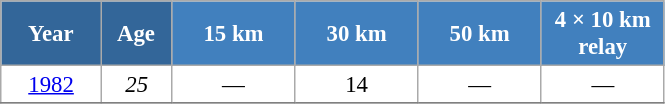<table class="wikitable" style="font-size:95%; text-align:center; border:grey solid 1px; border-collapse:collapse; background:#ffffff;">
<tr>
<th style="background-color:#369; color:white; width:60px;"> Year </th>
<th style="background-color:#369; color:white; width:40px;"> Age </th>
<th style="background-color:#4180be; color:white; width:75px;"> 15 km </th>
<th style="background-color:#4180be; color:white; width:75px;"> 30 km </th>
<th style="background-color:#4180be; color:white; width:75px;"> 50 km </th>
<th style="background-color:#4180be; color:white; width:75px;"> 4 × 10 km <br> relay </th>
</tr>
<tr>
<td><a href='#'>1982</a></td>
<td><em>25</em></td>
<td>—</td>
<td>14</td>
<td>—</td>
<td>—</td>
</tr>
<tr>
</tr>
</table>
